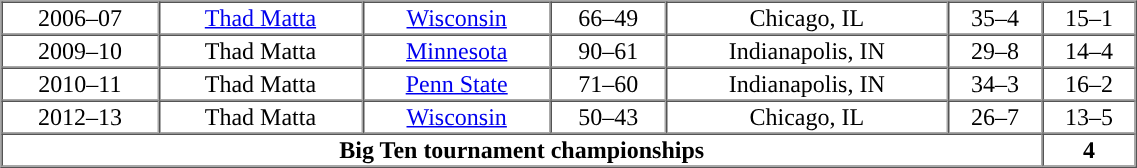<table cellpadding="1" border="1" cellspacing="0" width="60%">
<tr -align="center">
</tr>
<tr align="center">
<td>2006–07</td>
<td><a href='#'>Thad Matta</a></td>
<td><a href='#'>Wisconsin</a></td>
<td>66–49</td>
<td>Chicago, IL</td>
<td>35–4</td>
<td>15–1</td>
</tr>
<tr align="center">
<td>2009–10</td>
<td>Thad Matta</td>
<td><a href='#'>Minnesota</a></td>
<td>90–61</td>
<td>Indianapolis, IN</td>
<td>29–8</td>
<td>14–4</td>
</tr>
<tr align="center">
<td>2010–11</td>
<td>Thad Matta</td>
<td><a href='#'>Penn State</a></td>
<td>71–60</td>
<td>Indianapolis, IN</td>
<td>34–3</td>
<td>16–2</td>
</tr>
<tr align="center">
<td>2012–13</td>
<td>Thad Matta</td>
<td><a href='#'>Wisconsin</a></td>
<td>50–43</td>
<td>Chicago, IL</td>
<td>26–7</td>
<td>13–5</td>
</tr>
<tr align="center">
<td colspan=6><strong>Big Ten tournament championships</strong></td>
<td colspan=1><strong>4</strong></td>
</tr>
</table>
